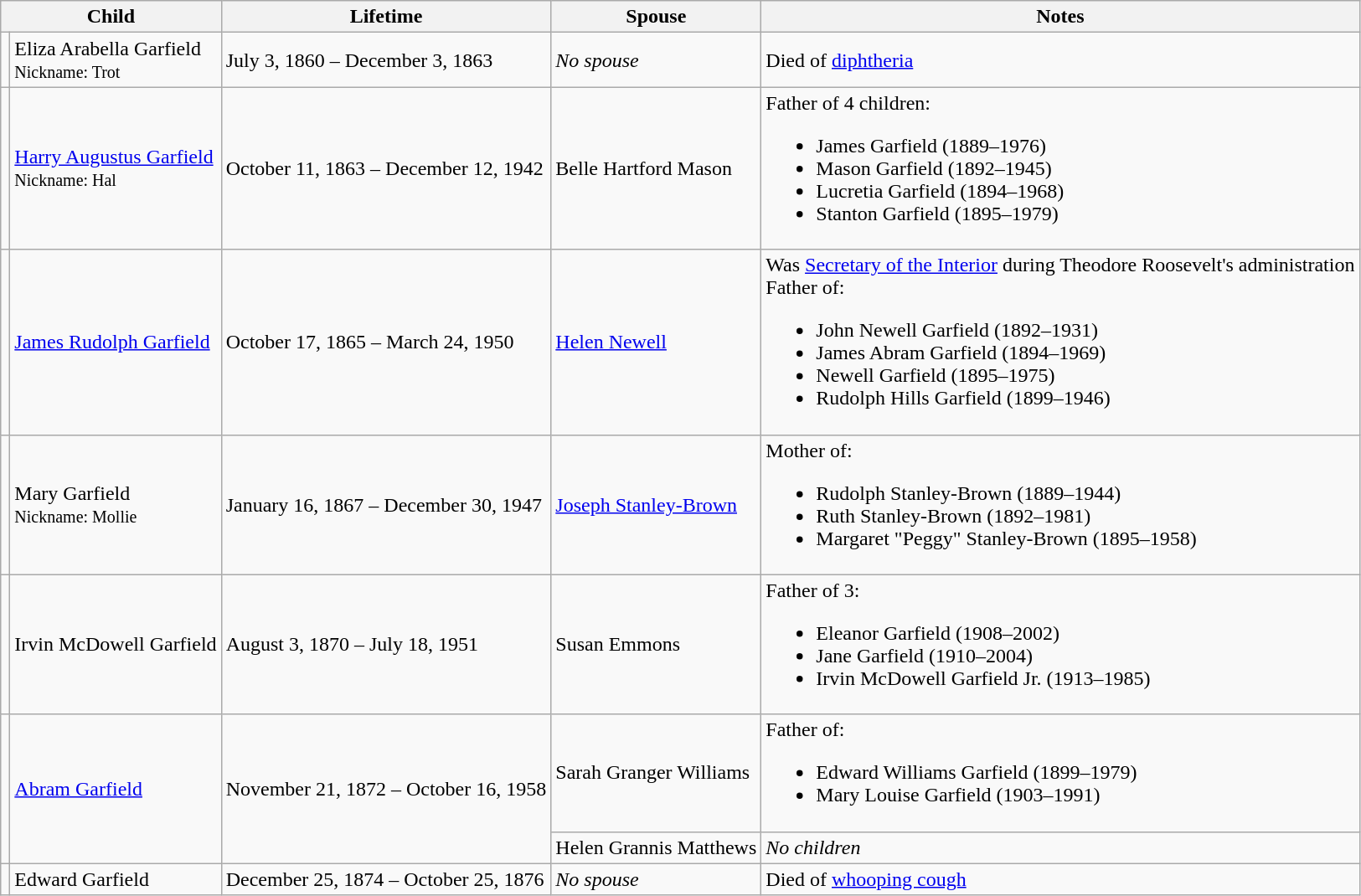<table class="wikitable">
<tr>
<th colspan="2">Child</th>
<th>Lifetime</th>
<th>Spouse</th>
<th>Notes</th>
</tr>
<tr>
<td></td>
<td>Eliza Arabella Garfield<br><small>Nickname: Trot</small></td>
<td>July 3, 1860 – December 3, 1863</td>
<td><em>No spouse</em></td>
<td>Died of <a href='#'>diphtheria</a></td>
</tr>
<tr>
<td></td>
<td><a href='#'>Harry Augustus Garfield</a><br><small>Nickname: Hal</small></td>
<td>October 11, 1863 – December 12, 1942</td>
<td>Belle Hartford Mason</td>
<td>Father of 4 children:<br><ul><li>James Garfield (1889–1976)</li><li>Mason Garfield (1892–1945)</li><li>Lucretia Garfield (1894–1968)</li><li>Stanton Garfield (1895–1979)</li></ul></td>
</tr>
<tr>
<td></td>
<td><a href='#'>James Rudolph Garfield</a></td>
<td>October 17, 1865 – March 24, 1950</td>
<td><a href='#'>Helen Newell</a></td>
<td>Was <a href='#'>Secretary of the Interior</a> during Theodore Roosevelt's administration<br>Father of:<br><ul><li>John Newell Garfield (1892–1931)</li><li>James Abram Garfield (1894–1969)</li><li>Newell Garfield (1895–1975)</li><li>Rudolph Hills Garfield (1899–1946)</li></ul></td>
</tr>
<tr>
<td></td>
<td>Mary Garfield<br><small>Nickname: Mollie</small></td>
<td>January 16, 1867 – December 30, 1947</td>
<td><a href='#'>Joseph Stanley-Brown</a></td>
<td>Mother of:<br><ul><li>Rudolph Stanley-Brown (1889–1944)</li><li>Ruth Stanley-Brown (1892–1981)</li><li>Margaret "Peggy" Stanley-Brown (1895–1958)</li></ul></td>
</tr>
<tr>
<td></td>
<td>Irvin McDowell Garfield</td>
<td>August 3, 1870 – July 18, 1951</td>
<td>Susan Emmons</td>
<td>Father of 3:<br><ul><li>Eleanor Garfield (1908–2002)</li><li>Jane Garfield (1910–2004)</li><li>Irvin McDowell Garfield Jr. (1913–1985)</li></ul></td>
</tr>
<tr>
<td rowspan="2"></td>
<td rowspan="2"><a href='#'>Abram Garfield</a></td>
<td rowspan="2">November 21, 1872 – October 16, 1958</td>
<td>Sarah Granger Williams</td>
<td>Father of:<br><ul><li>Edward Williams Garfield (1899–1979)</li><li>Mary Louise Garfield (1903–1991)</li></ul></td>
</tr>
<tr>
<td>Helen Grannis Matthews</td>
<td><em>No children</em></td>
</tr>
<tr>
<td></td>
<td>Edward Garfield</td>
<td>December 25, 1874 – October 25, 1876</td>
<td><em>No spouse</em></td>
<td>Died of <a href='#'>whooping cough</a></td>
</tr>
</table>
